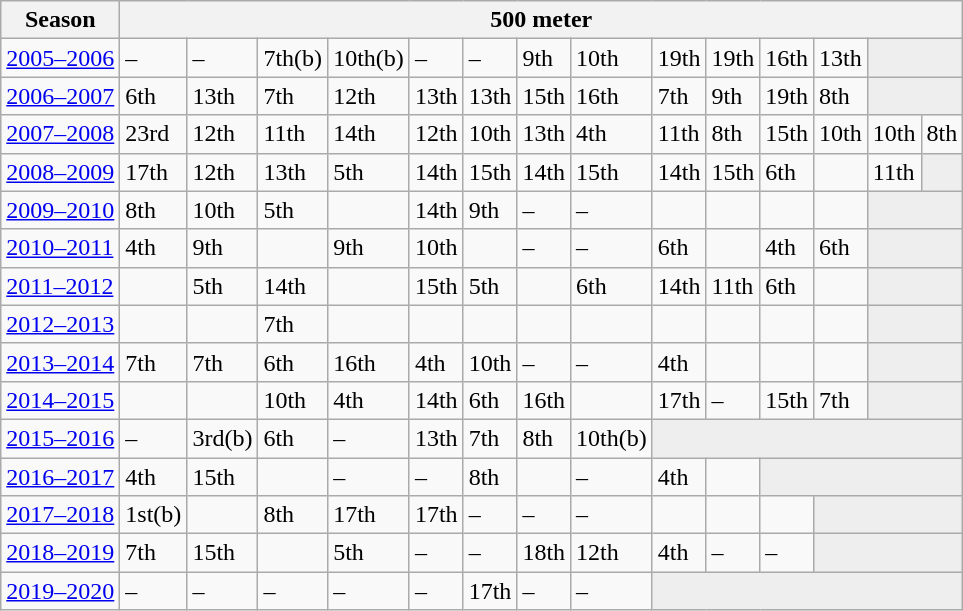<table class="wikitable" style="display: inline-table;">
<tr>
<th>Season</th>
<th colspan="14">500 meter</th>
</tr>
<tr>
<td><a href='#'>2005–2006</a></td>
<td>–</td>
<td>–</td>
<td>7th(b)</td>
<td>10th(b)</td>
<td>–</td>
<td>–</td>
<td>9th</td>
<td>10th</td>
<td>19th</td>
<td>19th</td>
<td>16th</td>
<td>13th</td>
<td colspan="2" bgcolor=#EEEEEE></td>
</tr>
<tr>
<td><a href='#'>2006–2007</a></td>
<td>6th</td>
<td>13th</td>
<td>7th</td>
<td>12th</td>
<td>13th</td>
<td>13th</td>
<td>15th</td>
<td>16th</td>
<td>7th</td>
<td>9th</td>
<td>19th</td>
<td>8th</td>
<td colspan="2" bgcolor=#EEEEEE></td>
</tr>
<tr>
<td><a href='#'>2007–2008</a></td>
<td>23rd</td>
<td>12th</td>
<td>11th</td>
<td>14th</td>
<td>12th</td>
<td>10th</td>
<td>13th</td>
<td>4th</td>
<td>11th</td>
<td>8th</td>
<td>15th</td>
<td>10th</td>
<td>10th</td>
<td>8th</td>
</tr>
<tr>
<td><a href='#'>2008–2009</a></td>
<td>17th</td>
<td>12th</td>
<td>13th</td>
<td>5th</td>
<td>14th</td>
<td>15th</td>
<td>14th</td>
<td>15th</td>
<td>14th</td>
<td>15th</td>
<td>6th</td>
<td></td>
<td>11th</td>
<td colspan="1" bgcolor=#EEEEEE></td>
</tr>
<tr>
<td><a href='#'>2009–2010</a></td>
<td>8th</td>
<td>10th</td>
<td>5th</td>
<td></td>
<td>14th</td>
<td>9th</td>
<td>–</td>
<td>–</td>
<td></td>
<td></td>
<td></td>
<td></td>
<td colspan="2" bgcolor=#EEEEEE></td>
</tr>
<tr>
<td><a href='#'>2010–2011</a></td>
<td>4th</td>
<td>9th</td>
<td></td>
<td>9th</td>
<td>10th</td>
<td></td>
<td>–</td>
<td>–</td>
<td>6th</td>
<td></td>
<td>4th</td>
<td>6th</td>
<td colspan="2" bgcolor=#EEEEEE></td>
</tr>
<tr>
<td><a href='#'>2011–2012</a></td>
<td></td>
<td>5th</td>
<td>14th</td>
<td></td>
<td>15th</td>
<td>5th</td>
<td></td>
<td>6th</td>
<td>14th</td>
<td>11th</td>
<td>6th</td>
<td></td>
<td colspan="2" bgcolor=#EEEEEE></td>
</tr>
<tr>
<td><a href='#'>2012–2013</a></td>
<td></td>
<td></td>
<td>7th</td>
<td></td>
<td></td>
<td></td>
<td></td>
<td></td>
<td></td>
<td></td>
<td></td>
<td></td>
<td colspan="2" bgcolor=#EEEEEE></td>
</tr>
<tr>
<td><a href='#'>2013–2014</a></td>
<td>7th</td>
<td>7th</td>
<td>6th</td>
<td>16th</td>
<td>4th</td>
<td>10th</td>
<td>–</td>
<td>–</td>
<td>4th</td>
<td></td>
<td></td>
<td></td>
<td colspan="2" bgcolor=#EEEEEE></td>
</tr>
<tr>
<td><a href='#'>2014–2015</a></td>
<td></td>
<td></td>
<td>10th</td>
<td>4th</td>
<td>14th</td>
<td>6th</td>
<td>16th</td>
<td></td>
<td>17th</td>
<td>–</td>
<td>15th</td>
<td>7th</td>
<td colspan="2" bgcolor=#EEEEEE></td>
</tr>
<tr>
<td><a href='#'>2015–2016</a></td>
<td>–</td>
<td>3rd(b)</td>
<td>6th</td>
<td>–</td>
<td>13th</td>
<td>7th</td>
<td>8th</td>
<td>10th(b)</td>
<td colspan="6" bgcolor=#EEEEEE></td>
</tr>
<tr>
<td><a href='#'>2016–2017</a></td>
<td>4th</td>
<td>15th</td>
<td></td>
<td>–</td>
<td>–</td>
<td>8th</td>
<td></td>
<td>–</td>
<td>4th</td>
<td></td>
<td colspan="4" bgcolor=#EEEEEE></td>
</tr>
<tr>
<td><a href='#'>2017–2018</a></td>
<td>1st(b)</td>
<td></td>
<td>8th</td>
<td>17th</td>
<td>17th</td>
<td>–</td>
<td>–</td>
<td>–</td>
<td></td>
<td></td>
<td></td>
<td colspan="3" bgcolor=#EEEEEE></td>
</tr>
<tr>
<td><a href='#'>2018–2019</a></td>
<td>7th</td>
<td>15th</td>
<td></td>
<td>5th</td>
<td>–</td>
<td>–</td>
<td>18th</td>
<td>12th</td>
<td>4th</td>
<td>–</td>
<td>–</td>
<td colspan="3" bgcolor=#EEEEEE></td>
</tr>
<tr>
<td><a href='#'>2019–2020</a></td>
<td>–</td>
<td>–</td>
<td>–</td>
<td>–</td>
<td>–</td>
<td>17th</td>
<td>–</td>
<td>–</td>
<td colspan="6" bgcolor=#EEEEEE></td>
</tr>
</table>
